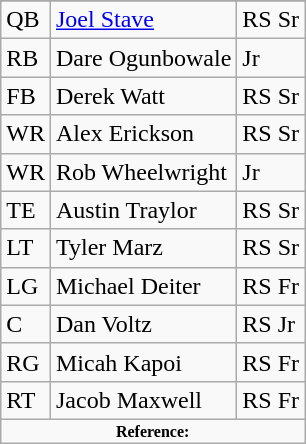<table class="wikitable">
<tr>
</tr>
<tr>
<td>QB</td>
<td><a href='#'>Joel Stave</a></td>
<td>RS Sr</td>
</tr>
<tr>
<td>RB</td>
<td>Dare Ogunbowale</td>
<td>Jr</td>
</tr>
<tr>
<td>FB</td>
<td>Derek Watt</td>
<td>RS Sr</td>
</tr>
<tr>
<td>WR</td>
<td>Alex Erickson</td>
<td>RS Sr</td>
</tr>
<tr>
<td>WR</td>
<td>Rob Wheelwright</td>
<td>Jr</td>
</tr>
<tr>
<td>TE</td>
<td>Austin Traylor</td>
<td>RS Sr</td>
</tr>
<tr>
<td>LT</td>
<td>Tyler Marz</td>
<td>RS Sr</td>
</tr>
<tr>
<td>LG</td>
<td>Michael Deiter</td>
<td>RS Fr</td>
</tr>
<tr>
<td>C</td>
<td>Dan Voltz</td>
<td>RS Jr</td>
</tr>
<tr>
<td>RG</td>
<td>Micah Kapoi</td>
<td>RS Fr</td>
</tr>
<tr>
<td>RT</td>
<td>Jacob Maxwell</td>
<td>RS Fr</td>
</tr>
<tr>
<td colspan="3"  style="font-size:8pt; text-align:center;"><strong>Reference:</strong></td>
</tr>
</table>
